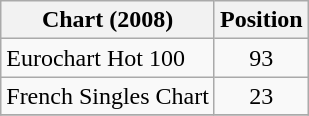<table class="wikitable sortable">
<tr>
<th>Chart (2008)</th>
<th>Position</th>
</tr>
<tr>
<td>Eurochart Hot 100</td>
<td align="center">93</td>
</tr>
<tr>
<td>French Singles Chart</td>
<td align="center">23</td>
</tr>
<tr>
</tr>
</table>
